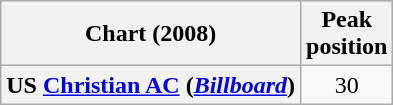<table class="wikitable sortable plainrowheaders" style="text-align:center">
<tr>
<th scope="col">Chart (2008)</th>
<th scope="col">Peak<br>position</th>
</tr>
<tr>
<th scope="row">US <a href='#'>Christian AC</a> (<em><a href='#'>Billboard</a></em>)</th>
<td style="text-align:center;">30</td>
</tr>
</table>
